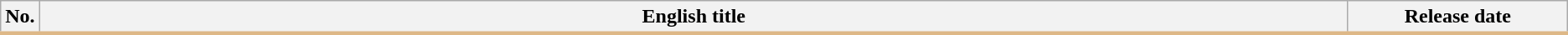<table class="wikitable">
<tr style="border-bottom: 3px solid #DEB887;">
<th style="width:1%;">No.</th>
<th>English title</th>
<th style="width:14%;">Release date<br>








</th>
</tr>
</table>
